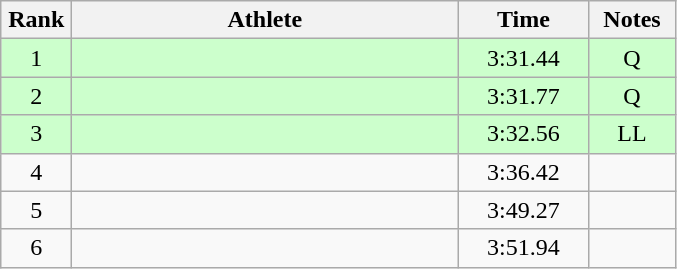<table class=wikitable style="text-align:center">
<tr>
<th width=40>Rank</th>
<th width=250>Athlete</th>
<th width=80>Time</th>
<th width=50>Notes</th>
</tr>
<tr bgcolor="ccffcc">
<td>1</td>
<td align=left></td>
<td>3:31.44</td>
<td>Q</td>
</tr>
<tr bgcolor="ccffcc">
<td>2</td>
<td align=left></td>
<td>3:31.77</td>
<td>Q</td>
</tr>
<tr bgcolor="ccffcc">
<td>3</td>
<td align=left></td>
<td>3:32.56</td>
<td>LL</td>
</tr>
<tr>
<td>4</td>
<td align=left></td>
<td>3:36.42</td>
<td></td>
</tr>
<tr>
<td>5</td>
<td align=left></td>
<td>3:49.27</td>
<td></td>
</tr>
<tr>
<td>6</td>
<td align=left></td>
<td>3:51.94</td>
<td></td>
</tr>
</table>
